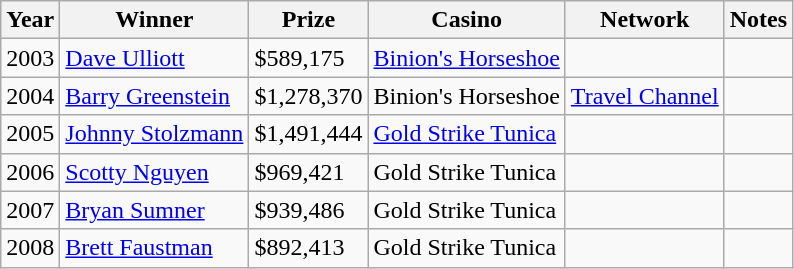<table class="wikitable">
<tr>
<th>Year</th>
<th>Winner</th>
<th>Prize</th>
<th>Casino</th>
<th>Network</th>
<th>Notes</th>
</tr>
<tr>
<td>2003</td>
<td><a href='#'>Dave Ulliott</a></td>
<td>$589,175</td>
<td><a href='#'>Binion's Horseshoe</a></td>
<td></td>
<td></td>
</tr>
<tr>
<td>2004</td>
<td><a href='#'>Barry Greenstein</a></td>
<td>$1,278,370</td>
<td>Binion's Horseshoe</td>
<td><a href='#'>Travel Channel</a></td>
<td></td>
</tr>
<tr>
<td>2005</td>
<td><a href='#'>Johnny Stolzmann</a></td>
<td>$1,491,444</td>
<td><a href='#'>Gold Strike Tunica</a></td>
<td></td>
<td></td>
</tr>
<tr>
<td>2006</td>
<td><a href='#'>Scotty Nguyen</a></td>
<td>$969,421</td>
<td>Gold Strike Tunica</td>
<td></td>
<td></td>
</tr>
<tr>
<td>2007</td>
<td><a href='#'>Bryan Sumner</a></td>
<td>$939,486</td>
<td>Gold Strike Tunica</td>
<td></td>
<td></td>
</tr>
<tr>
<td>2008</td>
<td><a href='#'>Brett Faustman</a></td>
<td>$892,413</td>
<td>Gold Strike Tunica</td>
<td></td>
<td></td>
</tr>
</table>
